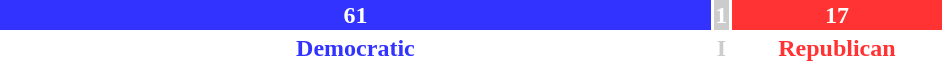<table style="width:50%">
<tr>
<td scope="row" colspan="3" style="text-align:center"></td>
</tr>
<tr>
<td scope="row" style="background:#33F; width:76.25%; text-align:center; color:white"><strong>61</strong></td>
<td style="background:#CCCCCC; width:1.25%; text-align:center; color:white"><strong>1</strong></td>
<td style="background:#F33; width:22.50%; text-align:center; color:white"><strong>17</strong></td>
</tr>
<tr>
<td scope="row" style="text-align:center; color:#33F"><strong>Democratic</strong></td>
<td style="text-align:center; color:#cccccc"><strong>I</strong></td>
<td style="text-align:center; color:#F33"><strong>Republican</strong></td>
</tr>
</table>
